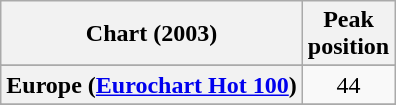<table class="wikitable sortable plainrowheaders" style="text-align:center">
<tr>
<th>Chart (2003)</th>
<th>Peak<br>position</th>
</tr>
<tr>
</tr>
<tr>
</tr>
<tr>
</tr>
<tr>
</tr>
<tr>
<th scope="row">Europe (<a href='#'>Eurochart Hot 100</a>)</th>
<td>44</td>
</tr>
<tr>
</tr>
<tr>
</tr>
<tr>
</tr>
<tr>
</tr>
<tr>
</tr>
</table>
